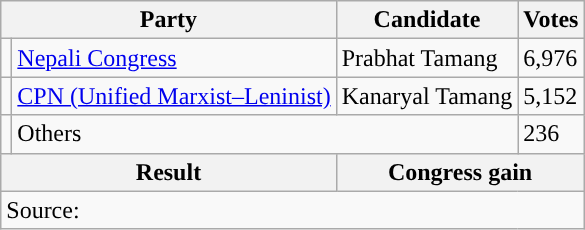<table class="wikitable">
<tr>
<th colspan="2">Party</th>
<th>Candidate</th>
<th>Votes</th>
</tr>
<tr>
<td style="background-color:"></td>
<td><a href='#'>Nepali Congress</a></td>
<td>Prabhat Tamang</td>
<td>6,976</td>
</tr>
<tr>
<td style="background-color:"></td>
<td><a href='#'>CPN (Unified Marxist–Leninist)</a></td>
<td>Kanaryal Tamang</td>
<td>5,152</td>
</tr>
<tr>
<td></td>
<td colspan="2">Others</td>
<td>236</td>
</tr>
<tr>
<th colspan="2">Result</th>
<th colspan="2">Congress gain</th>
</tr>
<tr>
<td colspan="4">Source: </td>
</tr>
</table>
